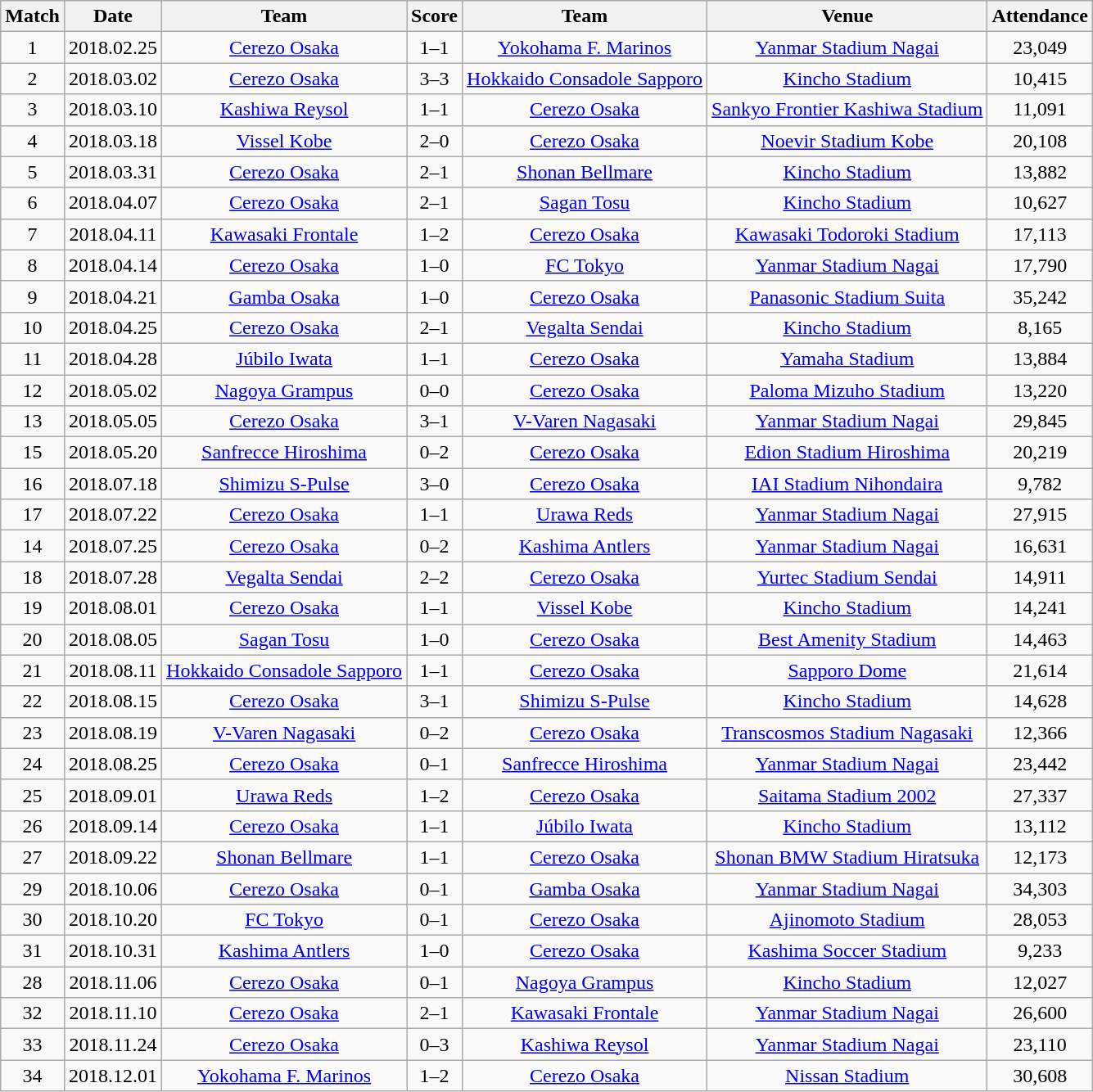<table class="wikitable" style="text-align:center;">
<tr>
<th>Match</th>
<th>Date</th>
<th>Team</th>
<th>Score</th>
<th>Team</th>
<th>Venue</th>
<th>Attendance</th>
</tr>
<tr>
<td>1</td>
<td>2018.02.25</td>
<td><a href='#'>Cerezo Osaka</a></td>
<td>1–1</td>
<td><a href='#'>Yokohama F. Marinos</a></td>
<td><a href='#'>Yanmar Stadium Nagai</a></td>
<td>23,049</td>
</tr>
<tr>
<td>2</td>
<td>2018.03.02</td>
<td><a href='#'>Cerezo Osaka</a></td>
<td>3–3</td>
<td><a href='#'>Hokkaido Consadole Sapporo</a></td>
<td><a href='#'>Kincho Stadium</a></td>
<td>10,415</td>
</tr>
<tr>
<td>3</td>
<td>2018.03.10</td>
<td><a href='#'>Kashiwa Reysol</a></td>
<td>1–1</td>
<td><a href='#'>Cerezo Osaka</a></td>
<td><a href='#'>Sankyo Frontier Kashiwa Stadium</a></td>
<td>11,091</td>
</tr>
<tr>
<td>4</td>
<td>2018.03.18</td>
<td><a href='#'>Vissel Kobe</a></td>
<td>2–0</td>
<td><a href='#'>Cerezo Osaka</a></td>
<td><a href='#'>Noevir Stadium Kobe</a></td>
<td>20,108</td>
</tr>
<tr>
<td>5</td>
<td>2018.03.31</td>
<td><a href='#'>Cerezo Osaka</a></td>
<td>2–1</td>
<td><a href='#'>Shonan Bellmare</a></td>
<td><a href='#'>Kincho Stadium</a></td>
<td>13,882</td>
</tr>
<tr>
<td>6</td>
<td>2018.04.07</td>
<td><a href='#'>Cerezo Osaka</a></td>
<td>2–1</td>
<td><a href='#'>Sagan Tosu</a></td>
<td><a href='#'>Kincho Stadium</a></td>
<td>10,627</td>
</tr>
<tr>
<td>7</td>
<td>2018.04.11</td>
<td><a href='#'>Kawasaki Frontale</a></td>
<td>1–2</td>
<td><a href='#'>Cerezo Osaka</a></td>
<td><a href='#'>Kawasaki Todoroki Stadium</a></td>
<td>17,113</td>
</tr>
<tr>
<td>8</td>
<td>2018.04.14</td>
<td><a href='#'>Cerezo Osaka</a></td>
<td>1–0</td>
<td><a href='#'>FC Tokyo</a></td>
<td><a href='#'>Yanmar Stadium Nagai</a></td>
<td>17,790</td>
</tr>
<tr>
<td>9</td>
<td>2018.04.21</td>
<td><a href='#'>Gamba Osaka</a></td>
<td>1–0</td>
<td><a href='#'>Cerezo Osaka</a></td>
<td><a href='#'>Panasonic Stadium Suita</a></td>
<td>35,242</td>
</tr>
<tr>
<td>10</td>
<td>2018.04.25</td>
<td><a href='#'>Cerezo Osaka</a></td>
<td>2–1</td>
<td><a href='#'>Vegalta Sendai</a></td>
<td><a href='#'>Kincho Stadium</a></td>
<td>8,165</td>
</tr>
<tr>
<td>11</td>
<td>2018.04.28</td>
<td><a href='#'>Júbilo Iwata</a></td>
<td>1–1</td>
<td><a href='#'>Cerezo Osaka</a></td>
<td><a href='#'>Yamaha Stadium</a></td>
<td>13,884</td>
</tr>
<tr>
<td>12</td>
<td>2018.05.02</td>
<td><a href='#'>Nagoya Grampus</a></td>
<td>0–0</td>
<td><a href='#'>Cerezo Osaka</a></td>
<td><a href='#'>Paloma Mizuho Stadium</a></td>
<td>13,220</td>
</tr>
<tr>
<td>13</td>
<td>2018.05.05</td>
<td><a href='#'>Cerezo Osaka</a></td>
<td>3–1</td>
<td><a href='#'>V-Varen Nagasaki</a></td>
<td><a href='#'>Yanmar Stadium Nagai</a></td>
<td>29,845</td>
</tr>
<tr>
<td>15</td>
<td>2018.05.20</td>
<td><a href='#'>Sanfrecce Hiroshima</a></td>
<td>0–2</td>
<td><a href='#'>Cerezo Osaka</a></td>
<td><a href='#'>Edion Stadium Hiroshima</a></td>
<td>20,219</td>
</tr>
<tr>
<td>16</td>
<td>2018.07.18</td>
<td><a href='#'>Shimizu S-Pulse</a></td>
<td>3–0</td>
<td><a href='#'>Cerezo Osaka</a></td>
<td><a href='#'>IAI Stadium Nihondaira</a></td>
<td>9,782</td>
</tr>
<tr>
<td>17</td>
<td>2018.07.22</td>
<td><a href='#'>Cerezo Osaka</a></td>
<td>1–1</td>
<td><a href='#'>Urawa Reds</a></td>
<td><a href='#'>Yanmar Stadium Nagai</a></td>
<td>27,915</td>
</tr>
<tr>
<td>14</td>
<td>2018.07.25</td>
<td><a href='#'>Cerezo Osaka</a></td>
<td>0–2</td>
<td><a href='#'>Kashima Antlers</a></td>
<td><a href='#'>Yanmar Stadium Nagai</a></td>
<td>16,631</td>
</tr>
<tr>
<td>18</td>
<td>2018.07.28</td>
<td><a href='#'>Vegalta Sendai</a></td>
<td>2–2</td>
<td><a href='#'>Cerezo Osaka</a></td>
<td><a href='#'>Yurtec Stadium Sendai</a></td>
<td>14,911</td>
</tr>
<tr>
<td>19</td>
<td>2018.08.01</td>
<td><a href='#'>Cerezo Osaka</a></td>
<td>1–1</td>
<td><a href='#'>Vissel Kobe</a></td>
<td><a href='#'>Kincho Stadium</a></td>
<td>14,241</td>
</tr>
<tr>
<td>20</td>
<td>2018.08.05</td>
<td><a href='#'>Sagan Tosu</a></td>
<td>1–0</td>
<td><a href='#'>Cerezo Osaka</a></td>
<td><a href='#'>Best Amenity Stadium</a></td>
<td>14,463</td>
</tr>
<tr>
<td>21</td>
<td>2018.08.11</td>
<td><a href='#'>Hokkaido Consadole Sapporo</a></td>
<td>1–1</td>
<td><a href='#'>Cerezo Osaka</a></td>
<td><a href='#'>Sapporo Dome</a></td>
<td>21,614</td>
</tr>
<tr>
<td>22</td>
<td>2018.08.15</td>
<td><a href='#'>Cerezo Osaka</a></td>
<td>3–1</td>
<td><a href='#'>Shimizu S-Pulse</a></td>
<td><a href='#'>Kincho Stadium</a></td>
<td>14,628</td>
</tr>
<tr>
<td>23</td>
<td>2018.08.19</td>
<td><a href='#'>V-Varen Nagasaki</a></td>
<td>0–2</td>
<td><a href='#'>Cerezo Osaka</a></td>
<td><a href='#'>Transcosmos Stadium Nagasaki</a></td>
<td>12,366</td>
</tr>
<tr>
<td>24</td>
<td>2018.08.25</td>
<td><a href='#'>Cerezo Osaka</a></td>
<td>0–1</td>
<td><a href='#'>Sanfrecce Hiroshima</a></td>
<td><a href='#'>Yanmar Stadium Nagai</a></td>
<td>23,442</td>
</tr>
<tr>
<td>25</td>
<td>2018.09.01</td>
<td><a href='#'>Urawa Reds</a></td>
<td>1–2</td>
<td><a href='#'>Cerezo Osaka</a></td>
<td><a href='#'>Saitama Stadium 2002</a></td>
<td>27,337</td>
</tr>
<tr>
<td>26</td>
<td>2018.09.14</td>
<td><a href='#'>Cerezo Osaka</a></td>
<td>1–1</td>
<td><a href='#'>Júbilo Iwata</a></td>
<td><a href='#'>Kincho Stadium</a></td>
<td>13,112</td>
</tr>
<tr>
<td>27</td>
<td>2018.09.22</td>
<td><a href='#'>Shonan Bellmare</a></td>
<td>1–1</td>
<td><a href='#'>Cerezo Osaka</a></td>
<td><a href='#'>Shonan BMW Stadium Hiratsuka</a></td>
<td>12,173</td>
</tr>
<tr>
<td>29</td>
<td>2018.10.06</td>
<td><a href='#'>Cerezo Osaka</a></td>
<td>0–1</td>
<td><a href='#'>Gamba Osaka</a></td>
<td><a href='#'>Yanmar Stadium Nagai</a></td>
<td>34,303</td>
</tr>
<tr>
<td>30</td>
<td>2018.10.20</td>
<td><a href='#'>FC Tokyo</a></td>
<td>0–1</td>
<td><a href='#'>Cerezo Osaka</a></td>
<td><a href='#'>Ajinomoto Stadium</a></td>
<td>28,053</td>
</tr>
<tr>
<td>31</td>
<td>2018.10.31</td>
<td><a href='#'>Kashima Antlers</a></td>
<td>1–0</td>
<td><a href='#'>Cerezo Osaka</a></td>
<td><a href='#'>Kashima Soccer Stadium</a></td>
<td>9,233</td>
</tr>
<tr>
<td>28</td>
<td>2018.11.06</td>
<td><a href='#'>Cerezo Osaka</a></td>
<td>0–1</td>
<td><a href='#'>Nagoya Grampus</a></td>
<td><a href='#'>Kincho Stadium</a></td>
<td>12,027</td>
</tr>
<tr>
<td>32</td>
<td>2018.11.10</td>
<td><a href='#'>Cerezo Osaka</a></td>
<td>2–1</td>
<td><a href='#'>Kawasaki Frontale</a></td>
<td><a href='#'>Yanmar Stadium Nagai</a></td>
<td>26,600</td>
</tr>
<tr>
<td>33</td>
<td>2018.11.24</td>
<td><a href='#'>Cerezo Osaka</a></td>
<td>0–3</td>
<td><a href='#'>Kashiwa Reysol</a></td>
<td><a href='#'>Yanmar Stadium Nagai</a></td>
<td>23,110</td>
</tr>
<tr>
<td>34</td>
<td>2018.12.01</td>
<td><a href='#'>Yokohama F. Marinos</a></td>
<td>1–2</td>
<td><a href='#'>Cerezo Osaka</a></td>
<td><a href='#'>Nissan Stadium</a></td>
<td>30,608</td>
</tr>
</table>
